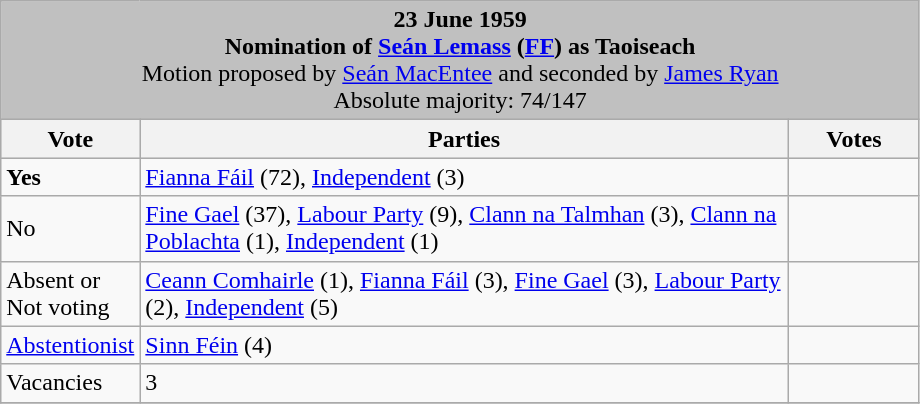<table class="wikitable">
<tr>
<td colspan="3" bgcolor="#C0C0C0" align="center"><strong>23 June 1959<br>Nomination of <a href='#'>Seán Lemass</a> (<a href='#'>FF</a>) as Taoiseach</strong><br>Motion proposed by <a href='#'>Seán MacEntee</a> and seconded by <a href='#'>James Ryan</a><br>Absolute majority: 74/147</td>
</tr>
<tr bgcolor="#D8D8D8">
<th width=80px>Vote</th>
<th width=425px>Parties</th>
<th width=80px align="center">Votes</th>
</tr>
<tr>
<td> <strong>Yes</strong></td>
<td><a href='#'>Fianna Fáil</a> (72), <a href='#'>Independent</a> (3)</td>
<td></td>
</tr>
<tr>
<td>No</td>
<td><a href='#'>Fine Gael</a> (37), <a href='#'>Labour Party</a> (9), <a href='#'>Clann na Talmhan</a> (3), <a href='#'>Clann na Poblachta</a> (1), <a href='#'>Independent</a> (1)</td>
<td></td>
</tr>
<tr>
<td>Absent or<br>Not voting</td>
<td><a href='#'>Ceann Comhairle</a> (1), <a href='#'>Fianna Fáil</a> (3), <a href='#'>Fine Gael</a> (3), <a href='#'>Labour Party</a> (2), <a href='#'>Independent</a> (5)</td>
<td></td>
</tr>
<tr>
<td><a href='#'>Abstentionist</a></td>
<td><a href='#'>Sinn Féin</a> (4)</td>
<td></td>
</tr>
<tr>
<td>Vacancies</td>
<td>3</td>
<td></td>
</tr>
<tr>
</tr>
</table>
